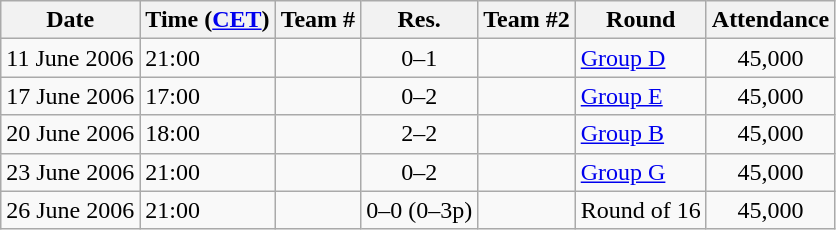<table class="wikitable">
<tr>
<th>Date</th>
<th>Time (<a href='#'>CET</a>)</th>
<th>Team #</th>
<th>Res.</th>
<th>Team #2</th>
<th>Round</th>
<th>Attendance</th>
</tr>
<tr>
<td>11 June 2006</td>
<td>21:00</td>
<td></td>
<td style="text-align:center;">0–1</td>
<td></td>
<td><a href='#'>Group D</a></td>
<td style="text-align:center;">45,000</td>
</tr>
<tr>
<td>17 June 2006</td>
<td>17:00</td>
<td></td>
<td style="text-align:center;">0–2</td>
<td></td>
<td><a href='#'>Group E</a></td>
<td style="text-align:center;">45,000</td>
</tr>
<tr>
<td>20 June 2006</td>
<td>18:00</td>
<td></td>
<td style="text-align:center;">2–2</td>
<td></td>
<td><a href='#'>Group B</a></td>
<td style="text-align:center;">45,000</td>
</tr>
<tr>
<td>23 June 2006</td>
<td>21:00</td>
<td></td>
<td style="text-align:center;">0–2</td>
<td></td>
<td><a href='#'>Group G</a></td>
<td style="text-align:center;">45,000</td>
</tr>
<tr>
<td>26 June 2006</td>
<td>21:00</td>
<td></td>
<td style="text-align:center;">0–0 (0–3p)</td>
<td></td>
<td>Round of 16</td>
<td style="text-align:center;">45,000</td>
</tr>
</table>
